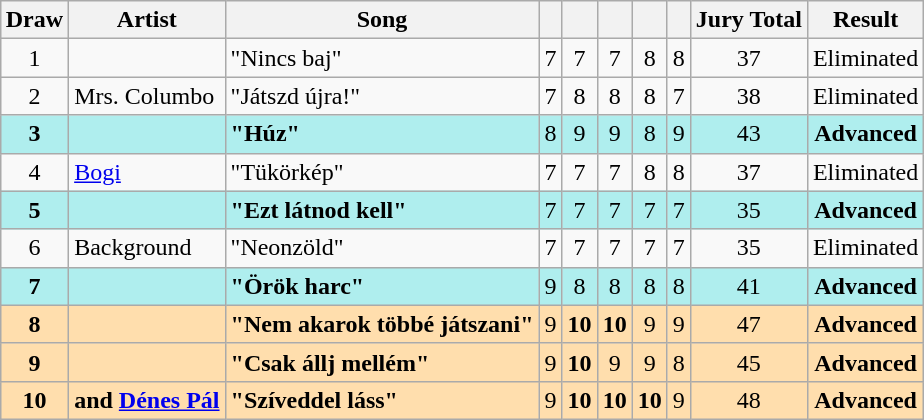<table class="sortable wikitable" style="margin: 1em auto 1em auto; text-align:center">
<tr>
<th>Draw</th>
<th>Artist</th>
<th>Song</th>
<th><small></small></th>
<th><small></small></th>
<th><small></small></th>
<th><small></small></th>
<th><small></small></th>
<th>Jury Total</th>
<th>Result</th>
</tr>
<tr>
<td>1</td>
<td align="left"></td>
<td align="left">"Nincs baj"</td>
<td>7</td>
<td>7</td>
<td>7</td>
<td>8</td>
<td>8</td>
<td>37</td>
<td>Eliminated</td>
</tr>
<tr>
<td>2</td>
<td align="left">Mrs. Columbo</td>
<td align="left">"Játszd újra!"</td>
<td>7</td>
<td>8</td>
<td>8</td>
<td>8</td>
<td>7</td>
<td>38</td>
<td>Eliminated</td>
</tr>
<tr style="background:paleturquoise;">
<td><strong>3</strong></td>
<td align="left"><strong></strong></td>
<td align="left"><strong>"Húz"</strong></td>
<td>8</td>
<td>9</td>
<td>9</td>
<td>8</td>
<td>9</td>
<td>43</td>
<td><strong>Advanced</strong></td>
</tr>
<tr>
<td>4</td>
<td align="left"><a href='#'>Bogi</a></td>
<td align="left">"Tükörkép"</td>
<td>7</td>
<td>7</td>
<td>7</td>
<td>8</td>
<td>8</td>
<td>37</td>
<td>Eliminated</td>
</tr>
<tr style="background:paleturquoise;">
<td><strong>5</strong></td>
<td align="left"><strong></strong></td>
<td align="left"><strong>"Ezt látnod kell"</strong></td>
<td>7</td>
<td>7</td>
<td>7</td>
<td>7</td>
<td>7</td>
<td>35</td>
<td><strong>Advanced</strong></td>
</tr>
<tr>
<td>6</td>
<td align="left">Background</td>
<td align="left">"Neonzöld"</td>
<td>7</td>
<td>7</td>
<td>7</td>
<td>7</td>
<td>7</td>
<td>35</td>
<td>Eliminated</td>
</tr>
<tr style="background:paleturquoise;">
<td><strong>7</strong></td>
<td align="left"><strong></strong></td>
<td align="left"><strong>"Örök harc"</strong></td>
<td>9</td>
<td>8</td>
<td>8</td>
<td>8</td>
<td>8</td>
<td>41</td>
<td><strong>Advanced</strong></td>
</tr>
<tr style="background:navajowhite;">
<td><strong>8</strong></td>
<td align="left"><strong></strong></td>
<td align="left"><strong>"Nem akarok többé játszani"</strong></td>
<td>9</td>
<td><strong>10</strong></td>
<td><strong>10</strong></td>
<td>9</td>
<td>9</td>
<td>47</td>
<td><strong>Advanced</strong></td>
</tr>
<tr style="background:navajowhite;">
<td><strong>9</strong></td>
<td align="left"><strong></strong></td>
<td align="left"><strong>"Csak állj mellém"</strong></td>
<td>9</td>
<td><strong>10</strong></td>
<td>9</td>
<td>9</td>
<td>8</td>
<td>45</td>
<td><strong>Advanced</strong></td>
</tr>
<tr style="background:navajowhite;">
<td><strong>10</strong></td>
<td align="left"><strong> and <a href='#'>Dénes Pál</a></strong></td>
<td align="left"><strong>"Szíveddel láss"</strong></td>
<td>9</td>
<td><strong>10</strong></td>
<td><strong>10</strong></td>
<td><strong>10</strong></td>
<td>9</td>
<td>48</td>
<td><strong>Advanced</strong></td>
</tr>
</table>
